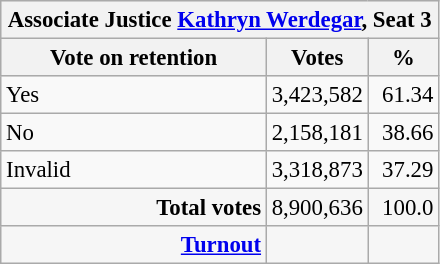<table class="wikitable" style="font-size: 95%; clear:both">
<tr style="background-color:#E9E9E9">
<th colspan=7>Associate Justice <a href='#'>Kathryn Werdegar</a>, Seat 3</th>
</tr>
<tr style="background-color:#E9E9E9">
<th style="width: 170px">Vote on retention</th>
<th style="width: 50px">Votes</th>
<th style="width: 40px">%</th>
</tr>
<tr>
<td>Yes</td>
<td align="right">3,423,582</td>
<td align="right">61.34</td>
</tr>
<tr>
<td>No</td>
<td align="right">2,158,181</td>
<td align="right">38.66</td>
</tr>
<tr>
<td>Invalid</td>
<td align="right">3,318,873</td>
<td align="right">37.29</td>
</tr>
<tr style="background-color:#F6F6F6">
<td colspan="1" align="right"><strong>Total votes</strong></td>
<td align="right">8,900,636</td>
<td align="right">100.0</td>
</tr>
<tr style="background-color:#F6F6F6">
<td colspan="1" style="text-align: right; margin-right: 0.5em"><strong><a href='#'>Turnout</a></strong></td>
<td style="text-align: right; margin-right: 0.5em"></td>
<td style="text-align: right; margin-right: 0.5em"></td>
</tr>
</table>
